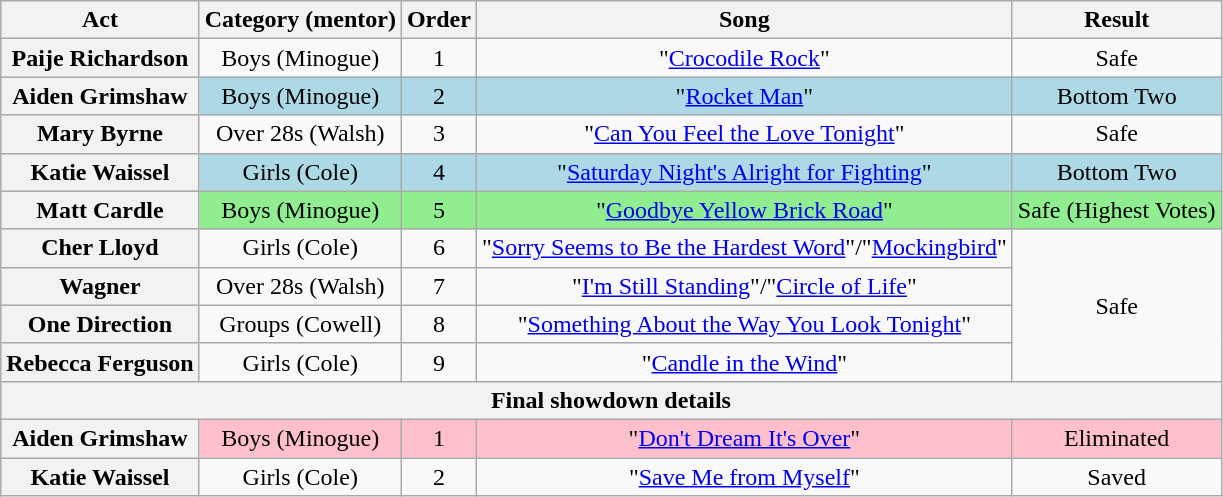<table class="wikitable plainrowheaders" style="text-align:center;">
<tr>
<th scope="col">Act</th>
<th scope="col">Category (mentor)</th>
<th scope="col">Order</th>
<th scope="col">Song</th>
<th scope="col">Result</th>
</tr>
<tr>
<th scope="row">Paije Richardson</th>
<td>Boys (Minogue)</td>
<td>1</td>
<td>"<a href='#'>Crocodile Rock</a>"</td>
<td>Safe</td>
</tr>
<tr style="background:lightblue;">
<th scope="row">Aiden Grimshaw</th>
<td>Boys (Minogue)</td>
<td>2</td>
<td>"<a href='#'>Rocket Man</a>"</td>
<td>Bottom Two</td>
</tr>
<tr>
<th scope="row">Mary Byrne</th>
<td>Over 28s (Walsh)</td>
<td>3</td>
<td>"<a href='#'>Can You Feel the Love Tonight</a>"</td>
<td>Safe</td>
</tr>
<tr style="background:lightblue;">
<th scope="row">Katie Waissel</th>
<td>Girls (Cole)</td>
<td>4</td>
<td>"<a href='#'>Saturday Night's Alright for Fighting</a>"</td>
<td>Bottom Two</td>
</tr>
<tr style="background:lightgreen;">
<th scope="row">Matt Cardle</th>
<td>Boys (Minogue)</td>
<td>5</td>
<td>"<a href='#'>Goodbye Yellow Brick Road</a>"</td>
<td>Safe (Highest Votes)</td>
</tr>
<tr>
<th scope="row">Cher Lloyd</th>
<td>Girls (Cole)</td>
<td>6</td>
<td>"<a href='#'>Sorry Seems to Be the Hardest Word</a>"/"<a href='#'>Mockingbird</a>"</td>
<td rowspan=4>Safe</td>
</tr>
<tr>
<th scope="row">Wagner</th>
<td>Over 28s (Walsh)</td>
<td>7</td>
<td>"<a href='#'>I'm Still Standing</a>"/"<a href='#'>Circle of Life</a>"</td>
</tr>
<tr>
<th scope="row">One Direction</th>
<td>Groups (Cowell)</td>
<td>8</td>
<td>"<a href='#'>Something About the Way You Look Tonight</a>"</td>
</tr>
<tr>
<th scope="row">Rebecca Ferguson</th>
<td>Girls (Cole)</td>
<td>9</td>
<td>"<a href='#'>Candle in the Wind</a>"</td>
</tr>
<tr>
<th colspan=5>Final showdown details</th>
</tr>
<tr style="background:pink;">
<th scope="row">Aiden Grimshaw</th>
<td>Boys (Minogue)</td>
<td>1</td>
<td>"<a href='#'>Don't Dream It's Over</a>"</td>
<td>Eliminated</td>
</tr>
<tr>
<th scope="row">Katie Waissel</th>
<td>Girls (Cole)</td>
<td>2</td>
<td>"<a href='#'>Save Me from Myself</a>"</td>
<td>Saved</td>
</tr>
</table>
